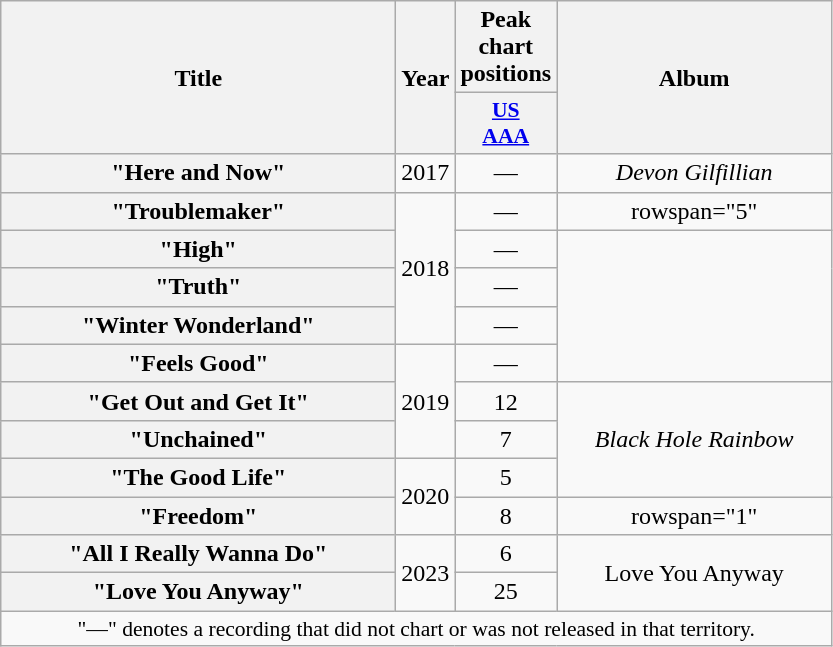<table class="wikitable plainrowheaders" style="text-align:center;" border="1">
<tr>
<th scope="col" rowspan="2" style="width:16em;">Title</th>
<th scope="col" rowspan="2" style="width:1em;">Year</th>
<th scope="col" colspan="1">Peak chart positions</th>
<th scope="col" rowspan="2" style="width:11em;">Album</th>
</tr>
<tr>
<th scope="col" style="width:3em;font-size:90%;"><a href='#'>US<br>AAA</a><br></th>
</tr>
<tr>
<th scope="row">"Here and Now"</th>
<td rowspan="1">2017</td>
<td>—</td>
<td><em>Devon Gilfillian</em></td>
</tr>
<tr>
<th scope="row">"Troublemaker"</th>
<td rowspan="4">2018</td>
<td>—</td>
<td>rowspan="5" </td>
</tr>
<tr>
<th scope="row">"High"</th>
<td>—</td>
</tr>
<tr>
<th scope="row">"Truth"<br></th>
<td>—</td>
</tr>
<tr>
<th scope="row">"Winter Wonderland"</th>
<td>—</td>
</tr>
<tr>
<th scope="row">"Feels Good"</th>
<td rowspan="3">2019</td>
<td>—</td>
</tr>
<tr>
<th scope="row">"Get Out and Get It"</th>
<td>12</td>
<td rowspan="3"><em>Black Hole Rainbow</em></td>
</tr>
<tr>
<th scope="row">"Unchained"</th>
<td>7</td>
</tr>
<tr>
<th scope="row">"The Good Life"</th>
<td rowspan="2">2020</td>
<td>5</td>
</tr>
<tr>
<th scope="row">"Freedom" <br></th>
<td>8</td>
<td>rowspan="1" </td>
</tr>
<tr>
<th scope="row">"All I Really Wanna Do"</th>
<td rowspan="2">2023</td>
<td>6</td>
<td rowspan="2">Love You Anyway</td>
</tr>
<tr>
<th scope="row">"Love You Anyway"</th>
<td>25</td>
</tr>
<tr>
<td colspan="5" style="font-size:90%">"—" denotes a recording that did not chart or was not released in that territory.</td>
</tr>
</table>
